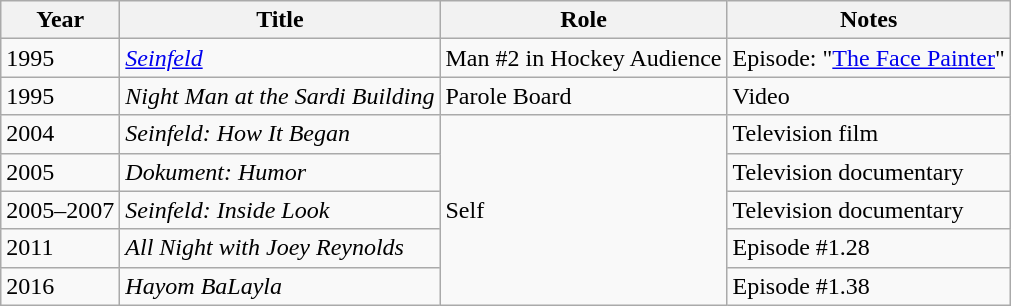<table class="wikitable">
<tr>
<th>Year</th>
<th>Title</th>
<th>Role</th>
<th>Notes</th>
</tr>
<tr>
<td>1995</td>
<td><em><a href='#'>Seinfeld</a></em></td>
<td>Man #2 in Hockey Audience</td>
<td>Episode: "<a href='#'>The Face Painter</a>"</td>
</tr>
<tr>
<td>1995</td>
<td><em>Night Man at the Sardi Building</em></td>
<td>Parole Board</td>
<td>Video</td>
</tr>
<tr>
<td>2004</td>
<td><em>Seinfeld: How It Began</em></td>
<td rowspan="5">Self</td>
<td>Television film</td>
</tr>
<tr>
<td>2005</td>
<td><em>Dokument: Humor</em></td>
<td>Television documentary</td>
</tr>
<tr>
<td>2005–2007</td>
<td><em>Seinfeld: Inside Look</em></td>
<td>Television documentary</td>
</tr>
<tr>
<td>2011</td>
<td><em>All Night with Joey Reynolds</em></td>
<td>Episode #1.28</td>
</tr>
<tr>
<td>2016</td>
<td><em>Hayom BaLayla</em></td>
<td>Episode #1.38</td>
</tr>
</table>
